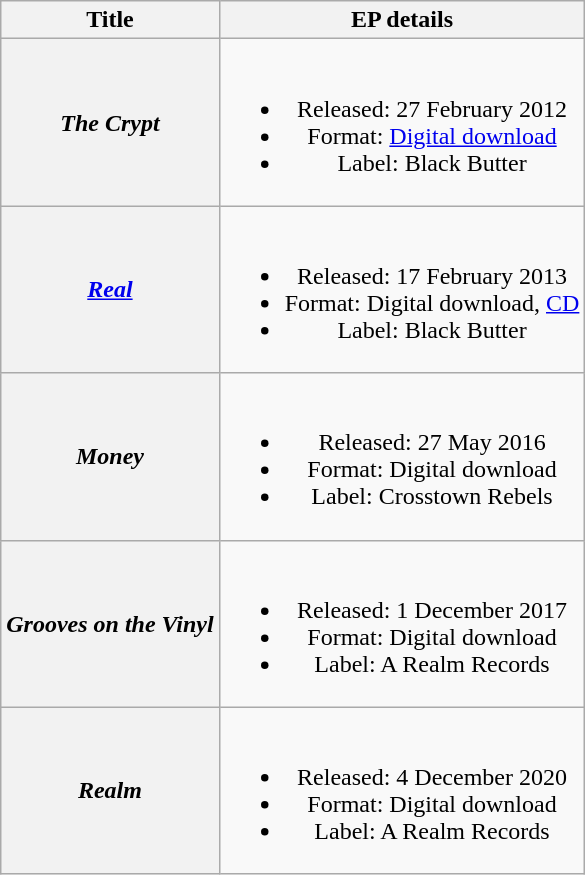<table class="wikitable plainrowheaders" style="text-align:center;">
<tr>
<th scope="col">Title</th>
<th scope="col">EP details</th>
</tr>
<tr>
<th scope="row"><em>The Crypt</em></th>
<td><br><ul><li>Released: 27 February 2012</li><li>Format: <a href='#'>Digital download</a></li><li>Label: Black Butter</li></ul></td>
</tr>
<tr>
<th scope="row"><em><a href='#'>Real</a></em></th>
<td><br><ul><li>Released: 17 February 2013</li><li>Format: Digital download, <a href='#'>CD</a></li><li>Label: Black Butter</li></ul></td>
</tr>
<tr>
<th scope="row"><em>Money</em></th>
<td><br><ul><li>Released: 27 May 2016</li><li>Format: Digital download</li><li>Label: Crosstown Rebels</li></ul></td>
</tr>
<tr>
<th scope="row"><em>Grooves on the Vinyl</em></th>
<td><br><ul><li>Released: 1 December 2017</li><li>Format: Digital download</li><li>Label: A Realm Records</li></ul></td>
</tr>
<tr>
<th scope="row"><em>Realm</em></th>
<td><br><ul><li>Released: 4 December 2020</li><li>Format: Digital download</li><li>Label: A Realm Records</li></ul></td>
</tr>
</table>
